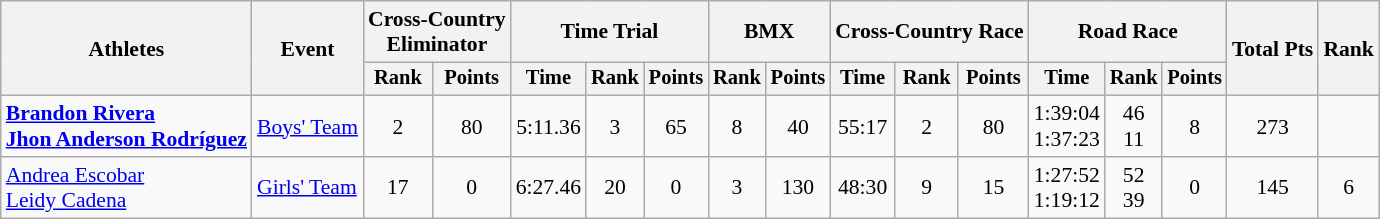<table class="wikitable" style="font-size:90%;">
<tr>
<th rowspan=2>Athletes</th>
<th rowspan=2>Event</th>
<th colspan=2>Cross-Country<br>Eliminator</th>
<th colspan=3>Time Trial</th>
<th colspan=2>BMX</th>
<th colspan=3>Cross-Country Race</th>
<th colspan=3>Road Race</th>
<th rowspan=2>Total Pts</th>
<th rowspan=2>Rank</th>
</tr>
<tr style="font-size:95%">
<th>Rank</th>
<th>Points</th>
<th>Time</th>
<th>Rank</th>
<th>Points</th>
<th>Rank</th>
<th>Points</th>
<th>Time</th>
<th>Rank</th>
<th>Points</th>
<th>Time</th>
<th>Rank</th>
<th>Points</th>
</tr>
<tr align=center>
<td align=left><strong><a href='#'>Brandon Rivera</a></strong><br><strong><a href='#'>Jhon Anderson Rodríguez</a></strong></td>
<td align=left><a href='#'>Boys' Team</a></td>
<td>2</td>
<td>80</td>
<td>5:11.36</td>
<td>3</td>
<td>65</td>
<td>8</td>
<td>40</td>
<td>55:17</td>
<td>2</td>
<td>80</td>
<td>1:39:04<br>1:37:23</td>
<td>46<br>11</td>
<td>8</td>
<td>273</td>
<td></td>
</tr>
<tr align=center>
<td align=left><a href='#'>Andrea Escobar</a><br><a href='#'>Leidy Cadena</a></td>
<td align=left><a href='#'>Girls' Team</a></td>
<td>17</td>
<td>0</td>
<td>6:27.46</td>
<td>20</td>
<td>0</td>
<td>3</td>
<td>130</td>
<td>48:30</td>
<td>9</td>
<td>15</td>
<td>1:27:52<br>1:19:12</td>
<td>52<br>39</td>
<td>0</td>
<td>145</td>
<td>6</td>
</tr>
</table>
